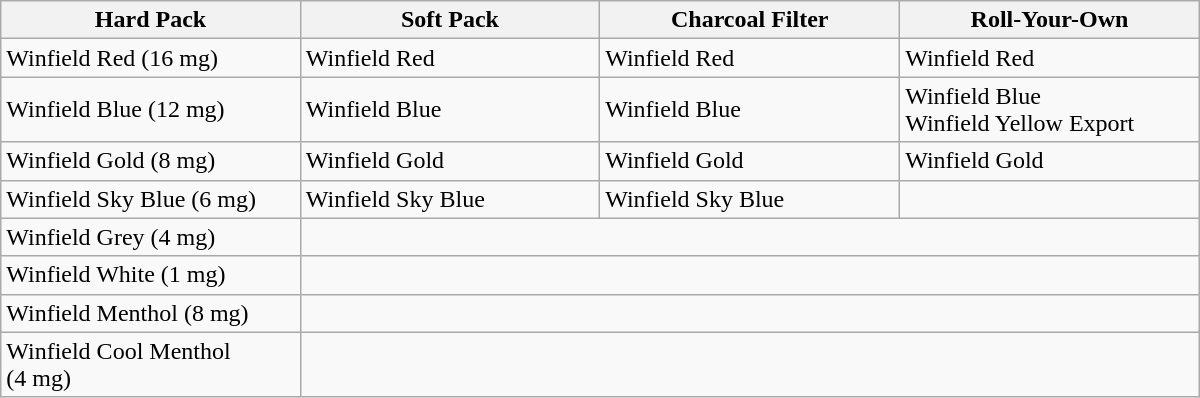<table class="wikitable" width=800px>
<tr>
<th width=200px>Hard Pack<br> </th>
<th width=200px>Soft Pack <br> </th>
<th width=200px>Charcoal Filter <br></th>
<th width=200px>Roll-Your-Own<br></th>
</tr>
<tr>
<td>Winfield Red (16 mg)</td>
<td>Winfield Red</td>
<td>Winfield Red</td>
<td>Winfield Red</td>
</tr>
<tr>
<td>Winfield Blue (12 mg)</td>
<td>Winfield Blue</td>
<td>Winfield Blue</td>
<td>Winfield Blue<br>Winfield Yellow Export</td>
</tr>
<tr>
<td>Winfield Gold (8 mg)</td>
<td>Winfield Gold</td>
<td>Winfield Gold</td>
<td>Winfield Gold</td>
</tr>
<tr>
<td>Winfield Sky Blue (6 mg)</td>
<td>Winfield Sky Blue</td>
<td>Winfield Sky Blue</td>
<td></td>
</tr>
<tr>
<td>Winfield Grey (4 mg)</td>
<td colspan=3></td>
</tr>
<tr>
<td>Winfield White  (1 mg)</td>
<td colspan=3></td>
</tr>
<tr>
<td>Winfield Menthol (8 mg)</td>
<td colspan=3></td>
</tr>
<tr>
<td>Winfield Cool Menthol (4 mg)</td>
</tr>
</table>
